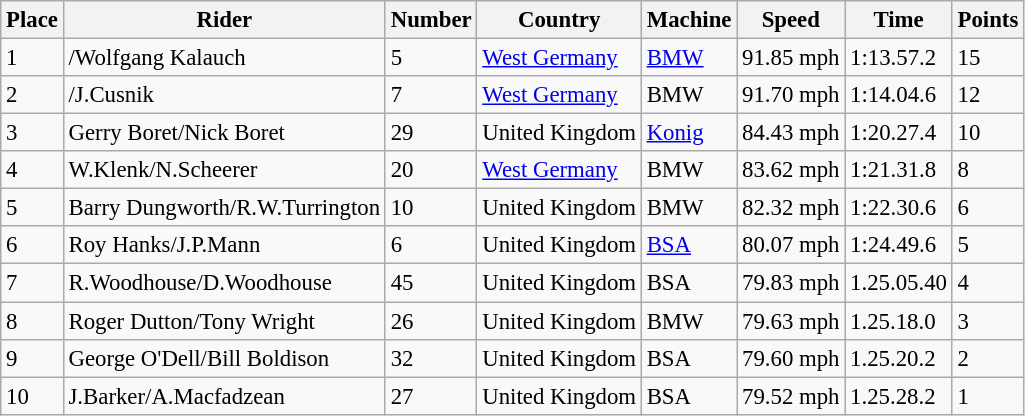<table class="wikitable" style="font-size: 95%;">
<tr>
<th>Place</th>
<th>Rider</th>
<th>Number</th>
<th>Country</th>
<th>Machine</th>
<th>Speed</th>
<th>Time</th>
<th>Points</th>
</tr>
<tr>
<td>1</td>
<td> /Wolfgang Kalauch</td>
<td>5</td>
<td><a href='#'>West Germany</a></td>
<td><a href='#'>BMW</a></td>
<td>91.85 mph</td>
<td>1:13.57.2</td>
<td>15</td>
</tr>
<tr>
<td>2</td>
<td> /J.Cusnik</td>
<td>7</td>
<td><a href='#'>West Germany</a></td>
<td>BMW</td>
<td>91.70 mph</td>
<td>1:14.04.6</td>
<td>12</td>
</tr>
<tr>
<td>3</td>
<td> Gerry Boret/Nick Boret</td>
<td>29</td>
<td>United Kingdom</td>
<td><a href='#'>Konig</a></td>
<td>84.43 mph</td>
<td>1:20.27.4</td>
<td>10</td>
</tr>
<tr>
<td>4</td>
<td> W.Klenk/N.Scheerer</td>
<td>20</td>
<td><a href='#'>West Germany</a></td>
<td>BMW</td>
<td>83.62 mph</td>
<td>1:21.31.8</td>
<td>8</td>
</tr>
<tr>
<td>5</td>
<td> Barry Dungworth/R.W.Turrington</td>
<td>10</td>
<td>United Kingdom</td>
<td>BMW</td>
<td>82.32 mph</td>
<td>1:22.30.6</td>
<td>6</td>
</tr>
<tr>
<td>6</td>
<td> Roy Hanks/J.P.Mann</td>
<td>6</td>
<td>United Kingdom</td>
<td><a href='#'>BSA</a></td>
<td>80.07 mph</td>
<td>1:24.49.6</td>
<td>5</td>
</tr>
<tr>
<td>7</td>
<td> R.Woodhouse/D.Woodhouse</td>
<td>45</td>
<td>United Kingdom</td>
<td>BSA</td>
<td>79.83 mph</td>
<td>1.25.05.40</td>
<td>4</td>
</tr>
<tr>
<td>8</td>
<td> Roger Dutton/Tony Wright</td>
<td>26</td>
<td>United Kingdom</td>
<td>BMW</td>
<td>79.63 mph</td>
<td>1.25.18.0</td>
<td>3</td>
</tr>
<tr>
<td>9</td>
<td> George O'Dell/Bill Boldison</td>
<td>32</td>
<td>United Kingdom</td>
<td>BSA</td>
<td>79.60 mph</td>
<td>1.25.20.2</td>
<td>2</td>
</tr>
<tr>
<td>10</td>
<td> J.Barker/A.Macfadzean</td>
<td>27</td>
<td>United Kingdom</td>
<td>BSA</td>
<td>79.52 mph</td>
<td>1.25.28.2</td>
<td>1</td>
</tr>
</table>
